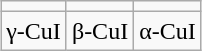<table class="wikitable" style="margin:1em auto; text-align:center;">
<tr>
<td></td>
<td></td>
<td></td>
</tr>
<tr>
<td>γ-CuI</td>
<td>β-CuI</td>
<td>α-CuI</td>
</tr>
</table>
